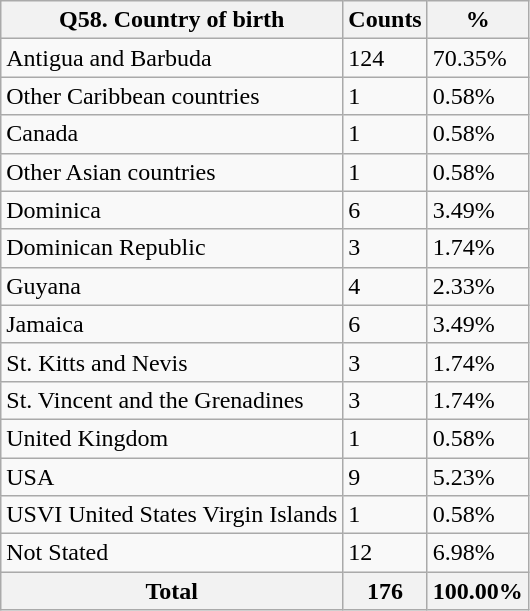<table class="wikitable sortable">
<tr>
<th>Q58. Country of birth</th>
<th>Counts</th>
<th>%</th>
</tr>
<tr>
<td>Antigua and Barbuda</td>
<td>124</td>
<td>70.35%</td>
</tr>
<tr>
<td>Other Caribbean countries</td>
<td>1</td>
<td>0.58%</td>
</tr>
<tr>
<td>Canada</td>
<td>1</td>
<td>0.58%</td>
</tr>
<tr>
<td>Other Asian countries</td>
<td>1</td>
<td>0.58%</td>
</tr>
<tr>
<td>Dominica</td>
<td>6</td>
<td>3.49%</td>
</tr>
<tr>
<td>Dominican Republic</td>
<td>3</td>
<td>1.74%</td>
</tr>
<tr>
<td>Guyana</td>
<td>4</td>
<td>2.33%</td>
</tr>
<tr>
<td>Jamaica</td>
<td>6</td>
<td>3.49%</td>
</tr>
<tr>
<td>St. Kitts and Nevis</td>
<td>3</td>
<td>1.74%</td>
</tr>
<tr>
<td>St. Vincent and the Grenadines</td>
<td>3</td>
<td>1.74%</td>
</tr>
<tr>
<td>United Kingdom</td>
<td>1</td>
<td>0.58%</td>
</tr>
<tr>
<td>USA</td>
<td>9</td>
<td>5.23%</td>
</tr>
<tr>
<td>USVI United States Virgin Islands</td>
<td>1</td>
<td>0.58%</td>
</tr>
<tr>
<td>Not Stated</td>
<td>12</td>
<td>6.98%</td>
</tr>
<tr>
<th>Total</th>
<th>176</th>
<th>100.00%</th>
</tr>
</table>
